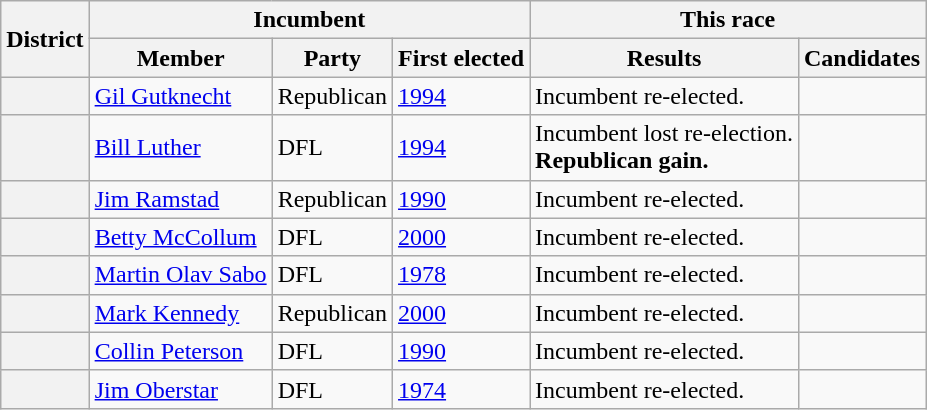<table class=wikitable>
<tr>
<th rowspan=2>District</th>
<th colspan=3>Incumbent</th>
<th colspan=2>This race</th>
</tr>
<tr>
<th>Member</th>
<th>Party</th>
<th>First elected</th>
<th>Results</th>
<th>Candidates</th>
</tr>
<tr>
<th></th>
<td><a href='#'>Gil Gutknecht</a></td>
<td>Republican</td>
<td><a href='#'>1994</a></td>
<td>Incumbent re-elected.</td>
<td nowrap></td>
</tr>
<tr>
<th></th>
<td><a href='#'>Bill Luther</a><br></td>
<td>DFL</td>
<td><a href='#'>1994</a></td>
<td>Incumbent lost re-election.<br><strong>Republican gain.</strong></td>
<td nowrap></td>
</tr>
<tr>
<th></th>
<td><a href='#'>Jim Ramstad</a></td>
<td>Republican</td>
<td><a href='#'>1990</a></td>
<td>Incumbent re-elected.</td>
<td nowrap></td>
</tr>
<tr>
<th></th>
<td><a href='#'>Betty McCollum</a></td>
<td>DFL</td>
<td><a href='#'>2000</a></td>
<td>Incumbent re-elected.</td>
<td nowrap></td>
</tr>
<tr>
<th></th>
<td><a href='#'>Martin Olav Sabo</a></td>
<td>DFL</td>
<td><a href='#'>1978</a></td>
<td>Incumbent re-elected.</td>
<td nowrap></td>
</tr>
<tr>
<th></th>
<td><a href='#'>Mark Kennedy</a><br></td>
<td>Republican</td>
<td><a href='#'>2000</a></td>
<td>Incumbent re-elected.</td>
<td nowrap></td>
</tr>
<tr>
<th></th>
<td><a href='#'>Collin Peterson</a></td>
<td>DFL</td>
<td><a href='#'>1990</a></td>
<td>Incumbent re-elected.</td>
<td nowrap></td>
</tr>
<tr>
<th></th>
<td><a href='#'>Jim Oberstar</a></td>
<td>DFL</td>
<td><a href='#'>1974</a></td>
<td>Incumbent re-elected.</td>
<td nowrap></td>
</tr>
</table>
